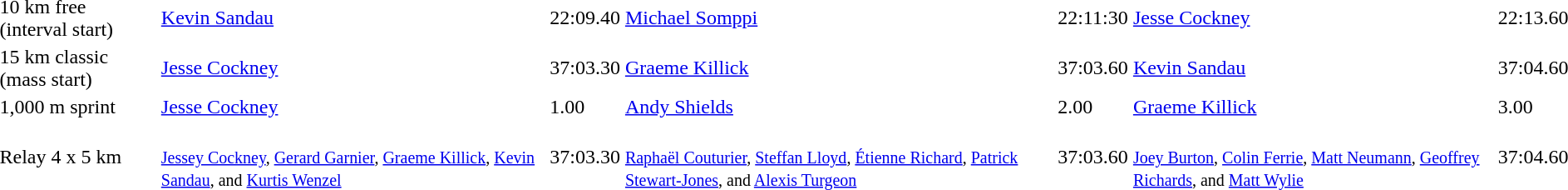<table>
<tr>
<td>10 km free (interval start)</td>
<td><a href='#'>Kevin Sandau</a><br></td>
<td>22:09.40</td>
<td><a href='#'>Michael Somppi</a><br></td>
<td>22:11:30</td>
<td><a href='#'>Jesse Cockney</a><br></td>
<td>22:13.60</td>
</tr>
<tr>
<td>15 km classic (mass start)</td>
<td><a href='#'>Jesse Cockney</a><br></td>
<td>37:03.30</td>
<td><a href='#'>Graeme Killick</a><br></td>
<td>37:03.60</td>
<td><a href='#'>Kevin Sandau</a><br></td>
<td>37:04.60</td>
</tr>
<tr>
<td>1,000 m sprint</td>
<td><a href='#'>Jesse Cockney</a><br></td>
<td>1.00</td>
<td><a href='#'>Andy Shields</a><br></td>
<td>2.00</td>
<td><a href='#'>Graeme Killick</a><br></td>
<td>3.00</td>
</tr>
<tr>
<td>Relay 4 x 5 km</td>
<td><br><small><a href='#'>Jessey Cockney</a>, <a href='#'>Gerard Garnier</a>, <a href='#'>Graeme Killick</a>, <a href='#'>Kevin Sandau</a>, and <a href='#'>Kurtis Wenzel</a></small></td>
<td>37:03.30</td>
<td><br><small><a href='#'>Raphaël Couturier</a>, <a href='#'>Steffan Lloyd</a>, <a href='#'>Étienne Richard</a>, <a href='#'>Patrick Stewart-Jones</a>, and <a href='#'>Alexis Turgeon</a></small></td>
<td>37:03.60</td>
<td><br><small><a href='#'>Joey Burton</a>, <a href='#'>Colin Ferrie</a>, <a href='#'>Matt Neumann</a>, <a href='#'>Geoffrey Richards</a>, and <a href='#'>Matt Wylie</a></small></td>
<td>37:04.60</td>
</tr>
</table>
